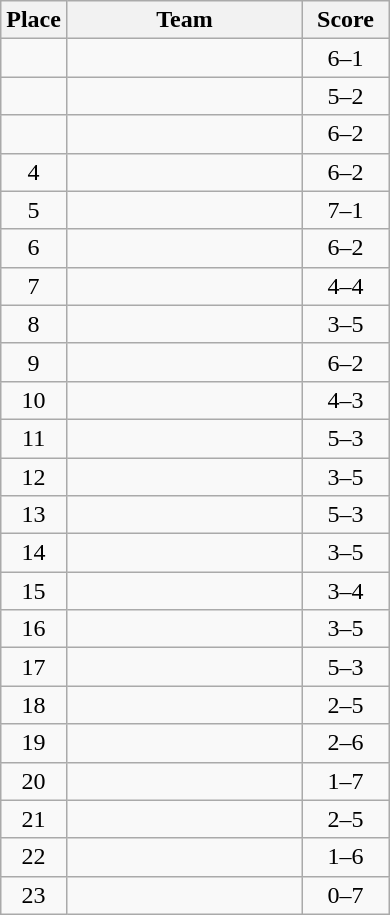<table class="wikitable" style="text-align:center;">
<tr>
<th width=30>Place</th>
<th width=150>Team</th>
<th width=50>Score</th>
</tr>
<tr>
<td></td>
<td align="left"></td>
<td>6–1</td>
</tr>
<tr>
<td></td>
<td align="left"></td>
<td>5–2</td>
</tr>
<tr>
<td></td>
<td align="left"></td>
<td>6–2</td>
</tr>
<tr>
<td>4</td>
<td align="left"></td>
<td>6–2</td>
</tr>
<tr>
<td>5</td>
<td align="left"></td>
<td>7–1</td>
</tr>
<tr>
<td>6</td>
<td align="left"></td>
<td>6–2</td>
</tr>
<tr>
<td>7</td>
<td align="left"></td>
<td>4–4</td>
</tr>
<tr>
<td>8</td>
<td align="left"></td>
<td>3–5</td>
</tr>
<tr>
<td>9</td>
<td align="left"></td>
<td>6–2</td>
</tr>
<tr>
<td>10</td>
<td align="left"></td>
<td>4–3</td>
</tr>
<tr>
<td>11</td>
<td align="left"></td>
<td>5–3</td>
</tr>
<tr>
<td>12</td>
<td align="left"></td>
<td>3–5</td>
</tr>
<tr>
<td>13</td>
<td align="left"></td>
<td>5–3</td>
</tr>
<tr>
<td>14</td>
<td align="left"></td>
<td>3–5</td>
</tr>
<tr>
<td>15</td>
<td align="left"></td>
<td>3–4</td>
</tr>
<tr>
<td>16</td>
<td align="left"></td>
<td>3–5</td>
</tr>
<tr>
<td>17</td>
<td align="left"></td>
<td>5–3</td>
</tr>
<tr>
<td>18</td>
<td align="left"></td>
<td>2–5</td>
</tr>
<tr>
<td>19</td>
<td align="left"></td>
<td>2–6</td>
</tr>
<tr>
<td>20</td>
<td align="left"></td>
<td>1–7</td>
</tr>
<tr>
<td>21</td>
<td align="left"></td>
<td>2–5</td>
</tr>
<tr>
<td>22</td>
<td align="left"></td>
<td>1–6</td>
</tr>
<tr>
<td>23</td>
<td align="left"></td>
<td>0–7</td>
</tr>
</table>
